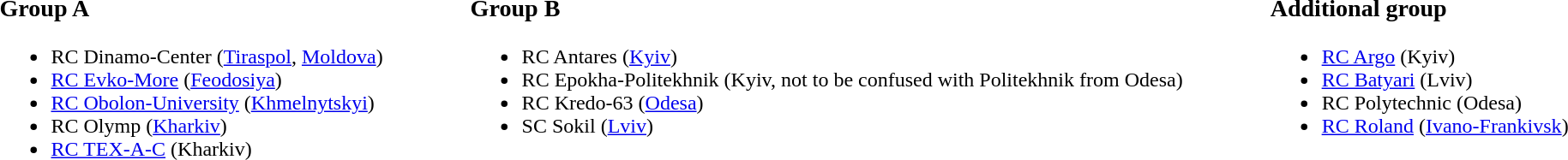<table>
<tr>
<td valign="top"><br><h3>Group A</h3><ul><li>RC Dinamo-Center (<a href='#'>Tiraspol</a>, <a href='#'>Moldova</a>)</li><li><a href='#'>RC Evko-More</a> (<a href='#'>Feodosiya</a>)</li><li><a href='#'>RC Obolon-University</a> (<a href='#'>Khmelnytskyi</a>)</li><li>RC Olymp (<a href='#'>Kharkiv</a>)</li><li><a href='#'>RC TEX-A-C</a> (Kharkiv)</li></ul></td>
<td width="60"> </td>
<td valign="top"><br><h3>Group B</h3><ul><li>RC Antares (<a href='#'>Kyiv</a>)</li><li>RC Epokha-Politekhnik (Kyiv, not to be confused with Politekhnik from Odesa)</li><li>RC Kredo-63 (<a href='#'>Odesa</a>)</li><li>SC Sokil (<a href='#'>Lviv</a>)</li></ul></td>
<td width="60"> </td>
<td valign="top"><br><h3>Additional group</h3><ul><li><a href='#'>RC Argo</a> (Kyiv)</li><li><a href='#'>RC Batyari</a> (Lviv)</li><li>RC Polytechnic (Odesa)</li><li><a href='#'>RC Roland</a> (<a href='#'>Ivano-Frankivsk</a>)</li></ul></td>
</tr>
</table>
